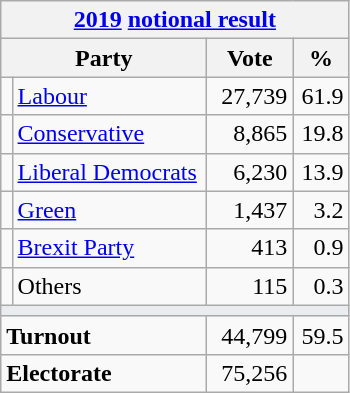<table class="wikitable">
<tr>
<th colspan="4"><a href='#'>2019</a> <a href='#'>notional result</a></th>
</tr>
<tr>
<th bgcolor="#DDDDFF" width="130px" colspan="2">Party</th>
<th bgcolor="#DDDDFF" width="50px">Vote</th>
<th bgcolor="#DDDDFF" width="30px">%</th>
</tr>
<tr>
<td></td>
<td><a href='#'>Labour</a></td>
<td align=right>27,739</td>
<td align=right>61.9</td>
</tr>
<tr>
<td></td>
<td><a href='#'>Conservative</a></td>
<td align=right>8,865</td>
<td align=right>19.8</td>
</tr>
<tr>
<td></td>
<td><a href='#'>Liberal Democrats</a></td>
<td align=right>6,230</td>
<td align=right>13.9</td>
</tr>
<tr>
<td></td>
<td><a href='#'>Green</a></td>
<td align=right>1,437</td>
<td align=right>3.2</td>
</tr>
<tr>
<td></td>
<td><a href='#'>Brexit Party</a></td>
<td align=right>413</td>
<td align=right>0.9</td>
</tr>
<tr>
<td></td>
<td>Others</td>
<td align=right>115</td>
<td align=right>0.3</td>
</tr>
<tr>
<td colspan="4" bgcolor="#EAECF0"></td>
</tr>
<tr>
<td colspan="2"><strong>Turnout</strong></td>
<td align=right>44,799</td>
<td align=right>59.5</td>
</tr>
<tr>
<td colspan="2"><strong>Electorate</strong></td>
<td align=right>75,256</td>
</tr>
</table>
